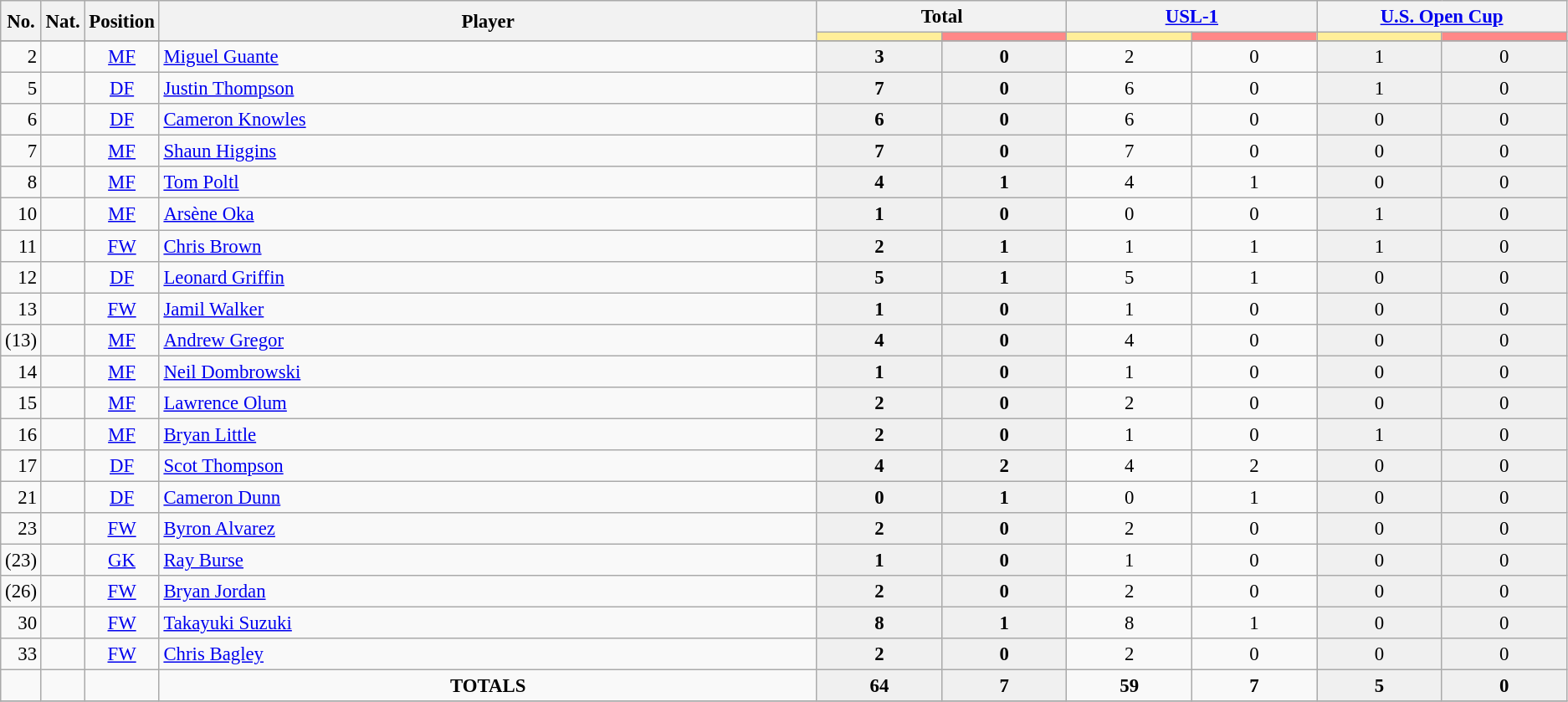<table class="wikitable" style="font-size:95%; text-align:center;">
<tr>
<th rowspan="2" width="1%">No.</th>
<th rowspan="2" width="1%">Nat.</th>
<th rowspan="2" width="1%">Position</th>
<th rowspan="2" width="42%">Player</th>
<th colspan="2">Total</th>
<th colspan="2"><a href='#'>USL-1</a></th>
<th colspan="2"><a href='#'>U.S. Open Cup</a></th>
</tr>
<tr>
<th width=60 style="background: #FFEE99"></th>
<th width=60 style="background: #FF8888"></th>
<th width=60 style="background: #FFEE99"></th>
<th width=60 style="background: #FF8888"></th>
<th width=60 style="background: #FFEE99"></th>
<th width=60 style="background: #FF8888"></th>
</tr>
<tr>
</tr>
<tr>
<td style="text-align: right;">2</td>
<td></td>
<td><a href='#'>MF</a></td>
<td style="text-align: left;"><a href='#'>Miguel Guante</a></td>
<td style="background: #F0F0F0;"><strong>3</strong></td>
<td style="background: #F0F0F0;"><strong>0</strong></td>
<td>2</td>
<td>0</td>
<td style="background: #F0F0F0;">1</td>
<td style="background: #F0F0F0;">0</td>
</tr>
<tr>
<td style="text-align: right;">5</td>
<td></td>
<td><a href='#'>DF</a></td>
<td style="text-align: left;"><a href='#'>Justin Thompson</a></td>
<td style="background: #F0F0F0;"><strong>7</strong></td>
<td style="background: #F0F0F0;"><strong>0</strong></td>
<td>6</td>
<td>0</td>
<td style="background: #F0F0F0;">1</td>
<td style="background: #F0F0F0;">0</td>
</tr>
<tr>
<td style="text-align: right;">6</td>
<td></td>
<td><a href='#'>DF</a></td>
<td style="text-align: left;"><a href='#'>Cameron Knowles</a></td>
<td style="background: #F0F0F0;"><strong>6</strong></td>
<td style="background: #F0F0F0;"><strong>0</strong></td>
<td>6</td>
<td>0</td>
<td style="background: #F0F0F0;">0</td>
<td style="background: #F0F0F0;">0</td>
</tr>
<tr>
<td style="text-align: right;">7</td>
<td></td>
<td><a href='#'>MF</a></td>
<td style="text-align: left;"><a href='#'>Shaun Higgins</a></td>
<td style="background: #F0F0F0;"><strong>7</strong></td>
<td style="background: #F0F0F0;"><strong>0</strong></td>
<td>7</td>
<td>0</td>
<td style="background: #F0F0F0;">0</td>
<td style="background: #F0F0F0;">0</td>
</tr>
<tr>
<td style="text-align: right;">8</td>
<td></td>
<td><a href='#'>MF</a></td>
<td style="text-align: left;"><a href='#'>Tom Poltl</a></td>
<td style="background: #F0F0F0;"><strong>4</strong></td>
<td style="background: #F0F0F0;"><strong>1</strong></td>
<td>4</td>
<td>1</td>
<td style="background: #F0F0F0;">0</td>
<td style="background: #F0F0F0;">0</td>
</tr>
<tr>
<td style="text-align: right;">10</td>
<td></td>
<td><a href='#'>MF</a></td>
<td style="text-align: left;"><a href='#'>Arsène Oka</a></td>
<td style="background: #F0F0F0;"><strong>1</strong></td>
<td style="background: #F0F0F0;"><strong>0</strong></td>
<td>0</td>
<td>0</td>
<td style="background: #F0F0F0;">1</td>
<td style="background: #F0F0F0;">0</td>
</tr>
<tr>
<td style="text-align: right;">11</td>
<td></td>
<td><a href='#'>FW</a></td>
<td style="text-align: left;"><a href='#'>Chris Brown</a></td>
<td style="background: #F0F0F0;"><strong>2</strong></td>
<td style="background: #F0F0F0;"><strong>1</strong></td>
<td>1</td>
<td>1</td>
<td style="background: #F0F0F0;">1</td>
<td style="background: #F0F0F0;">0</td>
</tr>
<tr>
<td style="text-align: right;">12</td>
<td></td>
<td><a href='#'>DF</a></td>
<td style="text-align: left;"><a href='#'>Leonard Griffin</a></td>
<td style="background: #F0F0F0;"><strong>5</strong></td>
<td style="background: #F0F0F0;"><strong>1</strong></td>
<td>5</td>
<td>1</td>
<td style="background: #F0F0F0;">0</td>
<td style="background: #F0F0F0;">0</td>
</tr>
<tr>
<td style="text-align: right;">13</td>
<td></td>
<td><a href='#'>FW</a></td>
<td style="text-align: left;"><a href='#'>Jamil Walker</a></td>
<td style="background: #F0F0F0;"><strong>1</strong></td>
<td style="background: #F0F0F0;"><strong>0</strong></td>
<td>1</td>
<td>0</td>
<td style="background: #F0F0F0;">0</td>
<td style="background: #F0F0F0;">0</td>
</tr>
<tr>
<td style="text-align: right;">(13)</td>
<td></td>
<td><a href='#'>MF</a></td>
<td style="text-align: left;"><a href='#'>Andrew Gregor</a></td>
<td style="background: #F0F0F0;"><strong>4</strong></td>
<td style="background: #F0F0F0;"><strong>0</strong></td>
<td>4</td>
<td>0</td>
<td style="background: #F0F0F0;">0</td>
<td style="background: #F0F0F0;">0</td>
</tr>
<tr>
<td style="text-align: right;">14</td>
<td></td>
<td><a href='#'>MF</a></td>
<td style="text-align: left;"><a href='#'>Neil Dombrowski</a></td>
<td style="background: #F0F0F0;"><strong>1</strong></td>
<td style="background: #F0F0F0;"><strong>0</strong></td>
<td>1</td>
<td>0</td>
<td style="background: #F0F0F0;">0</td>
<td style="background: #F0F0F0;">0</td>
</tr>
<tr>
<td style="text-align: right;">15</td>
<td></td>
<td><a href='#'>MF</a></td>
<td style="text-align: left;"><a href='#'>Lawrence Olum</a></td>
<td style="background: #F0F0F0;"><strong>2</strong></td>
<td style="background: #F0F0F0;"><strong>0</strong></td>
<td>2</td>
<td>0</td>
<td style="background: #F0F0F0;">0</td>
<td style="background: #F0F0F0;">0</td>
</tr>
<tr>
<td style="text-align: right;">16</td>
<td></td>
<td><a href='#'>MF</a></td>
<td style="text-align: left;"><a href='#'>Bryan Little</a></td>
<td style="background: #F0F0F0;"><strong>2</strong></td>
<td style="background: #F0F0F0;"><strong>0</strong></td>
<td>1</td>
<td>0</td>
<td style="background: #F0F0F0;">1</td>
<td style="background: #F0F0F0;">0</td>
</tr>
<tr>
<td style="text-align: right;">17</td>
<td></td>
<td><a href='#'>DF</a></td>
<td style="text-align: left;"><a href='#'>Scot Thompson</a></td>
<td style="background: #F0F0F0;"><strong>4</strong></td>
<td style="background: #F0F0F0;"><strong>2</strong></td>
<td>4</td>
<td>2</td>
<td style="background: #F0F0F0;">0</td>
<td style="background: #F0F0F0;">0</td>
</tr>
<tr>
<td style="text-align: right;">21</td>
<td></td>
<td><a href='#'>DF</a></td>
<td style="text-align: left;"><a href='#'>Cameron Dunn</a></td>
<td style="background: #F0F0F0;"><strong>0</strong></td>
<td style="background: #F0F0F0;"><strong>1</strong></td>
<td>0</td>
<td>1</td>
<td style="background: #F0F0F0;">0</td>
<td style="background: #F0F0F0;">0</td>
</tr>
<tr>
<td style="text-align: right;">23</td>
<td></td>
<td><a href='#'>FW</a></td>
<td style="text-align: left;"><a href='#'>Byron Alvarez</a></td>
<td style="background: #F0F0F0;"><strong>2</strong></td>
<td style="background: #F0F0F0;"><strong>0</strong></td>
<td>2</td>
<td>0</td>
<td style="background: #F0F0F0;">0</td>
<td style="background: #F0F0F0;">0</td>
</tr>
<tr>
<td style="text-align: right;">(23)</td>
<td></td>
<td><a href='#'>GK</a></td>
<td style="text-align: left;"><a href='#'>Ray Burse</a></td>
<td style="background: #F0F0F0;"><strong>1</strong></td>
<td style="background: #F0F0F0;"><strong>0</strong></td>
<td>1</td>
<td>0</td>
<td style="background: #F0F0F0;">0</td>
<td style="background: #F0F0F0;">0</td>
</tr>
<tr>
<td style="text-align: right;">(26)</td>
<td></td>
<td><a href='#'>FW</a></td>
<td style="text-align: left;"><a href='#'>Bryan Jordan</a></td>
<td style="background: #F0F0F0;"><strong>2</strong></td>
<td style="background: #F0F0F0;"><strong>0</strong></td>
<td>2</td>
<td>0</td>
<td style="background: #F0F0F0;">0</td>
<td style="background: #F0F0F0;">0</td>
</tr>
<tr>
<td style="text-align: right;">30</td>
<td></td>
<td><a href='#'>FW</a></td>
<td style="text-align: left;"><a href='#'>Takayuki Suzuki</a></td>
<td style="background: #F0F0F0;"><strong>8</strong></td>
<td style="background: #F0F0F0;"><strong>1</strong></td>
<td>8</td>
<td>1</td>
<td style="background: #F0F0F0;">0</td>
<td style="background: #F0F0F0;">0</td>
</tr>
<tr>
<td style="text-align: right;">33</td>
<td></td>
<td><a href='#'>FW</a></td>
<td style="text-align: left;"><a href='#'>Chris Bagley</a></td>
<td style="background: #F0F0F0;"><strong>2</strong></td>
<td style="background: #F0F0F0;"><strong>0</strong></td>
<td>2</td>
<td>0</td>
<td style="background: #F0F0F0;">0</td>
<td style="background: #F0F0F0;">0</td>
</tr>
<tr>
<td></td>
<td></td>
<td></td>
<td><strong>TOTALS</strong></td>
<td style="background: #F0F0F0;"><strong>64</strong></td>
<td style="background: #F0F0F0;"><strong>7</strong></td>
<td><strong>59</strong></td>
<td><strong>7</strong></td>
<td style="background: #F0F0F0;"><strong>5</strong></td>
<td style="background: #F0F0F0;"><strong>0</strong></td>
</tr>
<tr>
</tr>
</table>
